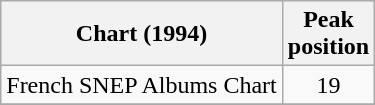<table class="wikitable sortable">
<tr>
<th align="left">Chart (1994)</th>
<th align="center">Peak<br>position</th>
</tr>
<tr>
<td align="left">French SNEP Albums Chart</td>
<td align="center">19</td>
</tr>
<tr>
</tr>
</table>
